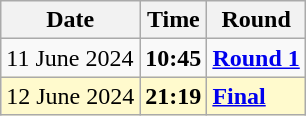<table class="wikitable">
<tr>
<th>Date</th>
<th>Time</th>
<th>Round</th>
</tr>
<tr>
<td>11 June 2024</td>
<td><strong>10:45</strong></td>
<td><strong><a href='#'>Round 1</a></strong></td>
</tr>
<tr style=background:lemonchiffon>
<td>12 June 2024</td>
<td><strong>21:19</strong></td>
<td><strong><a href='#'>Final</a></strong></td>
</tr>
</table>
